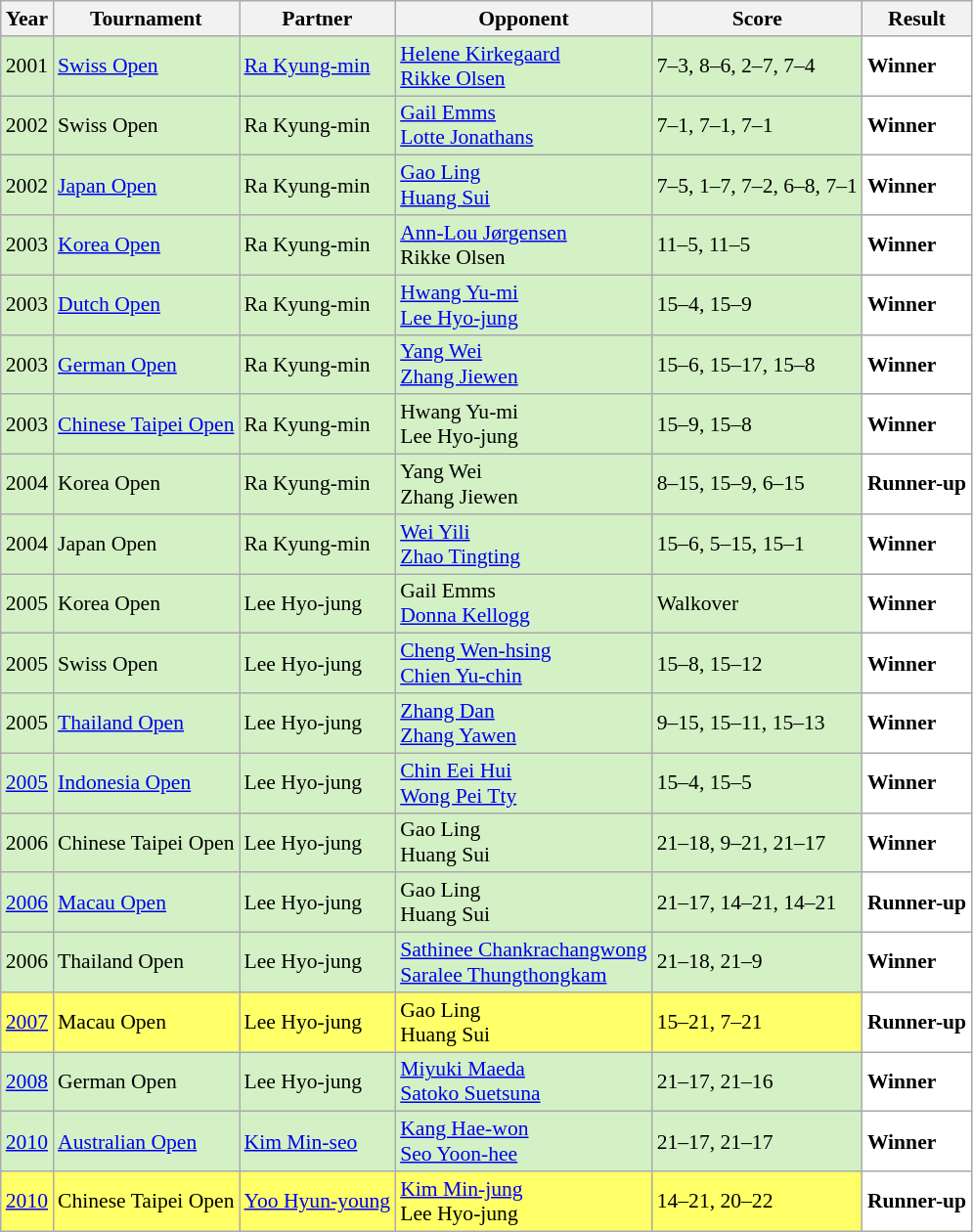<table class="sortable wikitable" style="font-size: 90%;">
<tr>
<th>Year</th>
<th>Tournament</th>
<th>Partner</th>
<th>Opponent</th>
<th>Score</th>
<th>Result</th>
</tr>
<tr style="background:#D4F1C5">
<td align="center">2001</td>
<td align="left"><a href='#'>Swiss Open</a></td>
<td align="left"> <a href='#'>Ra Kyung-min</a></td>
<td align="left"> <a href='#'>Helene Kirkegaard</a> <br>  <a href='#'>Rikke Olsen</a></td>
<td align="left">7–3, 8–6, 2–7, 7–4</td>
<td style="text-align:left; background:white"> <strong>Winner</strong></td>
</tr>
<tr style="background:#D4F1C5">
<td align="center">2002</td>
<td align="left">Swiss Open</td>
<td align="left"> Ra Kyung-min</td>
<td align="left"> <a href='#'>Gail Emms</a> <br>  <a href='#'>Lotte Jonathans</a></td>
<td align="left">7–1, 7–1, 7–1</td>
<td style="text-align:left; background:white"> <strong>Winner</strong></td>
</tr>
<tr style="background:#D4F1C5">
<td align="center">2002</td>
<td align="left"><a href='#'>Japan Open</a></td>
<td align="left"> Ra Kyung-min</td>
<td align="left"> <a href='#'>Gao Ling</a> <br>  <a href='#'>Huang Sui</a></td>
<td align="left">7–5, 1–7, 7–2, 6–8, 7–1</td>
<td style="text-align:left; background:white"> <strong>Winner</strong></td>
</tr>
<tr style="background:#D4F1C5">
<td align="center">2003</td>
<td align="left"><a href='#'>Korea Open</a></td>
<td align="left"> Ra Kyung-min</td>
<td align="left"> <a href='#'>Ann-Lou Jørgensen</a> <br>  Rikke Olsen</td>
<td align="left">11–5, 11–5</td>
<td style="text-align:left; background:white"> <strong>Winner</strong></td>
</tr>
<tr style="background:#D4F1C5">
<td align="center">2003</td>
<td align="left"><a href='#'>Dutch Open</a></td>
<td align="left"> Ra Kyung-min</td>
<td align="left"> <a href='#'>Hwang Yu-mi</a> <br>  <a href='#'>Lee Hyo-jung</a></td>
<td align="left">15–4, 15–9</td>
<td style="text-align:left; background:white"> <strong>Winner</strong></td>
</tr>
<tr style="background:#D4F1C5">
<td align="center">2003</td>
<td align="left"><a href='#'>German Open</a></td>
<td align="left"> Ra Kyung-min</td>
<td align="left"> <a href='#'>Yang Wei</a> <br>  <a href='#'>Zhang Jiewen</a></td>
<td align="left">15–6, 15–17, 15–8</td>
<td style="text-align:left; background:white"> <strong>Winner</strong></td>
</tr>
<tr style="background:#D4F1C5">
<td align="center">2003</td>
<td align="left"><a href='#'>Chinese Taipei Open</a></td>
<td align="left"> Ra Kyung-min</td>
<td align="left"> Hwang Yu-mi <br>  Lee Hyo-jung</td>
<td align="left">15–9, 15–8</td>
<td style="text-align:left; background:white"> <strong>Winner</strong></td>
</tr>
<tr style="background:#D4F1C5">
<td align="center">2004</td>
<td align="left">Korea Open</td>
<td align="left"> Ra Kyung-min</td>
<td align="left"> Yang Wei <br>  Zhang Jiewen</td>
<td align="left">8–15, 15–9, 6–15</td>
<td style="text-align:left; background:white"> <strong>Runner-up</strong></td>
</tr>
<tr style="background:#D4F1C5">
<td align="center">2004</td>
<td align="left">Japan Open</td>
<td align="left"> Ra Kyung-min</td>
<td align="left"> <a href='#'>Wei Yili</a> <br>  <a href='#'>Zhao Tingting</a></td>
<td align="left">15–6, 5–15, 15–1</td>
<td style="text-align:left; background:white"> <strong>Winner</strong></td>
</tr>
<tr style="background:#D4F1C5">
<td align="center">2005</td>
<td align="left">Korea Open</td>
<td align="left"> Lee Hyo-jung</td>
<td align="left"> Gail Emms <br>  <a href='#'>Donna Kellogg</a></td>
<td align="left">Walkover</td>
<td style="text-align:left; background:white"> <strong>Winner</strong></td>
</tr>
<tr style="background:#D4F1C5">
<td align="center">2005</td>
<td align="left">Swiss Open</td>
<td align="left"> Lee Hyo-jung</td>
<td align="left"> <a href='#'>Cheng Wen-hsing</a> <br>  <a href='#'>Chien Yu-chin</a></td>
<td align="left">15–8, 15–12</td>
<td style="text-align:left; background:white"> <strong>Winner</strong></td>
</tr>
<tr style="background:#D4F1C5">
<td align="center">2005</td>
<td align="left"><a href='#'>Thailand Open</a></td>
<td align="left"> Lee Hyo-jung</td>
<td align="left"> <a href='#'>Zhang Dan</a> <br>  <a href='#'>Zhang Yawen</a></td>
<td align="left">9–15, 15–11, 15–13</td>
<td style="text-align:left; background:white"> <strong>Winner</strong></td>
</tr>
<tr style="background:#D4F1C5">
<td align="center"><a href='#'>2005</a></td>
<td align="left"><a href='#'>Indonesia Open</a></td>
<td align="left"> Lee Hyo-jung</td>
<td align="left"> <a href='#'>Chin Eei Hui</a> <br>  <a href='#'>Wong Pei Tty</a></td>
<td align="left">15–4, 15–5</td>
<td style="text-align:left; background:white"> <strong>Winner</strong></td>
</tr>
<tr style="background:#D4F1C5">
<td align="center">2006</td>
<td align="left">Chinese Taipei Open</td>
<td align="left"> Lee Hyo-jung</td>
<td align="left"> Gao Ling <br>  Huang Sui</td>
<td align="left">21–18, 9–21, 21–17</td>
<td style="text-align:left; background:white"> <strong>Winner</strong></td>
</tr>
<tr style="background:#D4F1C5">
<td align="center"><a href='#'>2006</a></td>
<td align="left"><a href='#'>Macau Open</a></td>
<td align="left"> Lee Hyo-jung</td>
<td align="left"> Gao Ling <br>  Huang Sui</td>
<td align="left">21–17, 14–21, 14–21</td>
<td style="text-align:left; background:white"> <strong>Runner-up</strong></td>
</tr>
<tr style="background:#D4F1C5">
<td align="center">2006</td>
<td align="left">Thailand Open</td>
<td align="left"> Lee Hyo-jung</td>
<td align="left"> <a href='#'>Sathinee Chankrachangwong</a> <br>  <a href='#'>Saralee Thungthongkam</a></td>
<td align="left">21–18, 21–9</td>
<td style="text-align:left; background:white"> <strong>Winner</strong></td>
</tr>
<tr style="background:#FFFF67">
<td align="center"><a href='#'>2007</a></td>
<td align="left">Macau Open</td>
<td align="left"> Lee Hyo-jung</td>
<td align="left"> Gao Ling <br>  Huang Sui</td>
<td align="left">15–21, 7–21</td>
<td style="text-align:left; background:white"> <strong>Runner-up</strong></td>
</tr>
<tr style="background:#D4F1C5">
<td align="center"><a href='#'>2008</a></td>
<td align="left">German Open</td>
<td align="left"> Lee Hyo-jung</td>
<td align="left"> <a href='#'>Miyuki Maeda</a> <br>  <a href='#'>Satoko Suetsuna</a></td>
<td align="left">21–17, 21–16</td>
<td style="text-align:left; background:white"> <strong>Winner</strong></td>
</tr>
<tr style="background:#D4F1C5">
<td align="center"><a href='#'>2010</a></td>
<td align="left"><a href='#'>Australian Open</a></td>
<td align="left"> <a href='#'>Kim Min-seo</a></td>
<td align="left"> <a href='#'>Kang Hae-won</a> <br>  <a href='#'>Seo Yoon-hee</a></td>
<td align="left">21–17, 21–17</td>
<td style="text-align:left; background:white"> <strong>Winner</strong></td>
</tr>
<tr style="background:#FFFF67">
<td align="center"><a href='#'>2010</a></td>
<td align="left">Chinese Taipei Open</td>
<td align="left"> <a href='#'>Yoo Hyun-young</a></td>
<td align="left"> <a href='#'>Kim Min-jung</a> <br>  Lee Hyo-jung</td>
<td align="left">14–21, 20–22</td>
<td style="text-align:left; background:white"> <strong>Runner-up</strong></td>
</tr>
</table>
